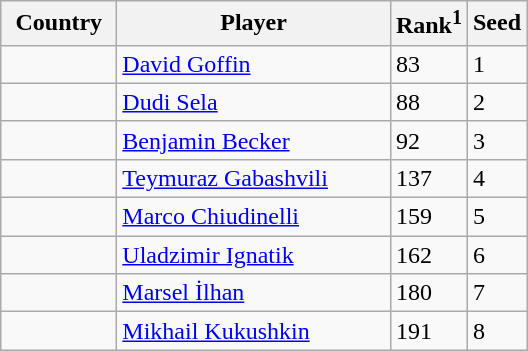<table class="sortable wikitable">
<tr>
<th width="70">Country</th>
<th width="175">Player</th>
<th>Rank<sup>1</sup></th>
<th>Seed</th>
</tr>
<tr>
<td></td>
<td><a href='#'>David Goffin</a></td>
<td>83</td>
<td>1</td>
</tr>
<tr>
<td></td>
<td><a href='#'>Dudi Sela</a></td>
<td>88</td>
<td>2</td>
</tr>
<tr>
<td></td>
<td><a href='#'>Benjamin Becker</a></td>
<td>92</td>
<td>3</td>
</tr>
<tr>
<td></td>
<td><a href='#'>Teymuraz Gabashvili</a></td>
<td>137</td>
<td>4</td>
</tr>
<tr>
<td></td>
<td><a href='#'>Marco Chiudinelli</a></td>
<td>159</td>
<td>5</td>
</tr>
<tr>
<td></td>
<td><a href='#'>Uladzimir Ignatik</a></td>
<td>162</td>
<td>6</td>
</tr>
<tr>
<td></td>
<td><a href='#'>Marsel İlhan</a></td>
<td>180</td>
<td>7</td>
</tr>
<tr>
<td></td>
<td><a href='#'>Mikhail Kukushkin</a></td>
<td>191</td>
<td>8</td>
</tr>
</table>
